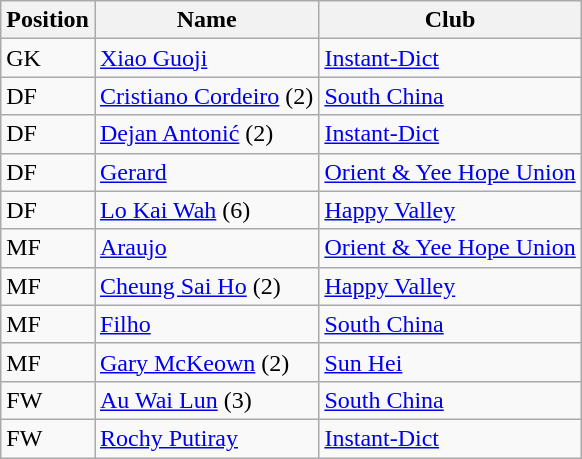<table class="wikitable">
<tr>
<th>Position</th>
<th>Name</th>
<th>Club</th>
</tr>
<tr>
<td>GK</td>
<td> <a href='#'>Xiao Guoji</a></td>
<td><a href='#'>Instant-Dict</a></td>
</tr>
<tr>
<td>DF</td>
<td> <a href='#'>Cristiano Cordeiro</a> (2)</td>
<td><a href='#'>South China</a></td>
</tr>
<tr>
<td>DF</td>
<td> <a href='#'>Dejan Antonić</a> (2)</td>
<td><a href='#'>Instant-Dict</a></td>
</tr>
<tr>
<td>DF</td>
<td> <a href='#'>Gerard</a></td>
<td><a href='#'>Orient & Yee Hope Union</a></td>
</tr>
<tr>
<td>DF</td>
<td> <a href='#'>Lo Kai Wah</a> (6)</td>
<td><a href='#'>Happy Valley</a></td>
</tr>
<tr>
<td>MF</td>
<td> <a href='#'>Araujo</a></td>
<td><a href='#'>Orient & Yee Hope Union</a></td>
</tr>
<tr>
<td>MF</td>
<td> <a href='#'>Cheung Sai Ho</a> (2)</td>
<td><a href='#'>Happy Valley</a></td>
</tr>
<tr>
<td>MF</td>
<td> <a href='#'>Filho</a></td>
<td><a href='#'>South China</a></td>
</tr>
<tr>
<td>MF</td>
<td> <a href='#'>Gary McKeown</a> (2)</td>
<td><a href='#'>Sun Hei</a></td>
</tr>
<tr>
<td>FW</td>
<td> <a href='#'>Au Wai Lun</a> (3)</td>
<td><a href='#'>South China</a></td>
</tr>
<tr>
<td>FW</td>
<td> <a href='#'>Rochy Putiray</a></td>
<td><a href='#'>Instant-Dict</a></td>
</tr>
</table>
